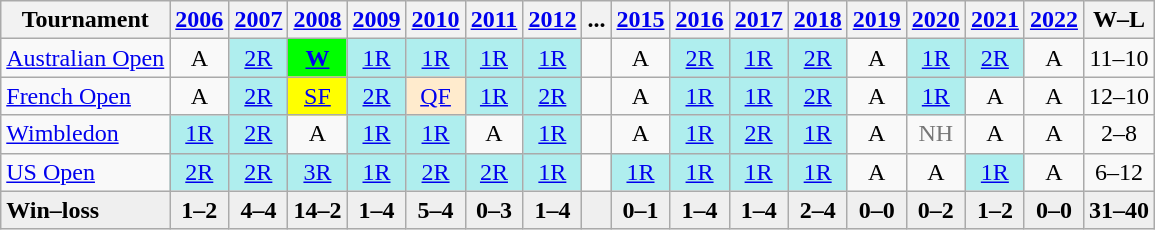<table class=wikitable style=text-align:center>
<tr>
<th>Tournament</th>
<th><a href='#'>2006</a></th>
<th><a href='#'>2007</a></th>
<th><a href='#'>2008</a></th>
<th><a href='#'>2009</a></th>
<th><a href='#'>2010</a></th>
<th><a href='#'>2011</a></th>
<th><a href='#'>2012</a></th>
<th>...</th>
<th><a href='#'>2015</a></th>
<th><a href='#'>2016</a></th>
<th><a href='#'>2017</a></th>
<th><a href='#'>2018</a></th>
<th><a href='#'>2019</a></th>
<th><a href='#'>2020</a></th>
<th><a href='#'>2021</a></th>
<th><a href='#'>2022</a></th>
<th>W–L</th>
</tr>
<tr>
<td align=left><a href='#'>Australian Open</a></td>
<td>A</td>
<td bgcolor=afeeee><a href='#'>2R</a></td>
<td bgcolor=lime><a href='#'><strong>W</strong></a></td>
<td bgcolor=afeeee><a href='#'>1R</a></td>
<td bgcolor=afeeee><a href='#'>1R</a></td>
<td bgcolor=afeeee><a href='#'>1R</a></td>
<td bgcolor=afeeee><a href='#'>1R</a></td>
<td></td>
<td>A</td>
<td bgcolor=afeeee><a href='#'>2R</a></td>
<td bgcolor=afeeee><a href='#'>1R</a></td>
<td bgcolor=afeeee><a href='#'>2R</a></td>
<td>A</td>
<td bgcolor=afeeee><a href='#'>1R</a></td>
<td bgcolor=afeeee><a href='#'>2R</a></td>
<td>A</td>
<td>11–10</td>
</tr>
<tr>
<td align=left><a href='#'>French Open</a></td>
<td>A</td>
<td bgcolor=afeeee><a href='#'>2R</a></td>
<td bgcolor=yellow><a href='#'>SF</a></td>
<td bgcolor=afeeee><a href='#'>2R</a></td>
<td bgcolor=ffebcd><a href='#'>QF</a></td>
<td bgcolor=afeeee><a href='#'>1R</a></td>
<td bgcolor=afeeee><a href='#'>2R</a></td>
<td></td>
<td>A</td>
<td bgcolor=afeeee><a href='#'>1R</a></td>
<td bgcolor=afeeee><a href='#'>1R</a></td>
<td bgcolor=afeeee><a href='#'>2R</a></td>
<td>A</td>
<td bgcolor=afeeee><a href='#'>1R</a></td>
<td>A</td>
<td>A</td>
<td>12–10</td>
</tr>
<tr>
<td align=left><a href='#'>Wimbledon</a></td>
<td bgcolor=afeeee><a href='#'>1R</a></td>
<td bgcolor=afeeee><a href='#'>2R</a></td>
<td>A</td>
<td bgcolor=afeeee><a href='#'>1R</a></td>
<td bgcolor=afeeee><a href='#'>1R</a></td>
<td>A</td>
<td bgcolor=afeeee><a href='#'>1R</a></td>
<td></td>
<td>A</td>
<td bgcolor=afeeee><a href='#'>1R</a></td>
<td bgcolor=afeeee><a href='#'>2R</a></td>
<td bgcolor=afeeee><a href='#'>1R</a></td>
<td>A</td>
<td style=color:#767676>NH</td>
<td>A</td>
<td>A</td>
<td>2–8</td>
</tr>
<tr>
<td align=left><a href='#'>US Open</a></td>
<td bgcolor=afeeee><a href='#'>2R</a></td>
<td bgcolor=afeeee><a href='#'>2R</a></td>
<td bgcolor=afeeee><a href='#'>3R</a></td>
<td bgcolor=afeeee><a href='#'>1R</a></td>
<td bgcolor=afeeee><a href='#'>2R</a></td>
<td bgcolor=afeeee><a href='#'>2R</a></td>
<td bgcolor=afeeee><a href='#'>1R</a></td>
<td></td>
<td bgcolor=afeeee><a href='#'>1R</a></td>
<td bgcolor=afeeee><a href='#'>1R</a></td>
<td bgcolor=afeeee><a href='#'>1R</a></td>
<td bgcolor=afeeee><a href='#'>1R</a></td>
<td>A</td>
<td>A</td>
<td bgcolor=afeeee><a href='#'>1R</a></td>
<td>A</td>
<td>6–12</td>
</tr>
<tr style=background:#efefef;font-weight:bold>
<td style=text-align:left>Win–loss</td>
<td>1–2</td>
<td>4–4</td>
<td>14–2</td>
<td>1–4</td>
<td>5–4</td>
<td>0–3</td>
<td>1–4</td>
<td></td>
<td>0–1</td>
<td>1–4</td>
<td>1–4</td>
<td>2–4</td>
<td>0–0</td>
<td>0–2</td>
<td>1–2</td>
<td>0–0</td>
<td>31–40</td>
</tr>
</table>
